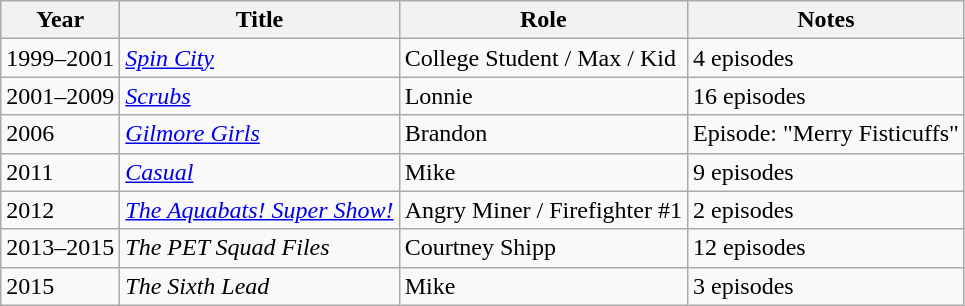<table class="wikitable sortable">
<tr>
<th>Year</th>
<th>Title</th>
<th>Role</th>
<th>Notes</th>
</tr>
<tr>
<td>1999–2001</td>
<td><em><a href='#'>Spin City</a></em></td>
<td>College Student / Max / Kid</td>
<td>4 episodes</td>
</tr>
<tr>
<td>2001–2009</td>
<td><em><a href='#'>Scrubs</a></em></td>
<td>Lonnie</td>
<td>16 episodes</td>
</tr>
<tr>
<td>2006</td>
<td><em><a href='#'>Gilmore Girls</a></em></td>
<td>Brandon</td>
<td>Episode: "Merry Fisticuffs"</td>
</tr>
<tr>
<td>2011</td>
<td><em><a href='#'>Casual</a></em></td>
<td>Mike</td>
<td>9 episodes</td>
</tr>
<tr>
<td>2012</td>
<td><em><a href='#'>The Aquabats! Super Show!</a></em></td>
<td>Angry Miner / Firefighter #1</td>
<td>2 episodes</td>
</tr>
<tr>
<td>2013–2015</td>
<td><em>The PET Squad Files</em></td>
<td>Courtney Shipp</td>
<td>12 episodes</td>
</tr>
<tr>
<td>2015</td>
<td><em>The Sixth Lead</em></td>
<td>Mike</td>
<td>3 episodes</td>
</tr>
</table>
